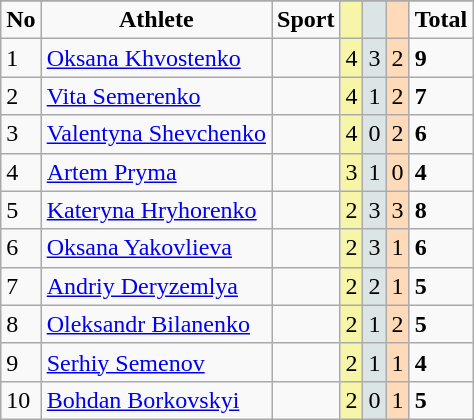<table class="wikitable">
<tr style="background:#efefef;">
</tr>
<tr align=center>
<td><strong>No</strong></td>
<td><strong>Athlete</strong></td>
<td><strong>Sport</strong></td>
<td bgcolor=#f7f6a8></td>
<td bgcolor=#dce5e5></td>
<td bgcolor=#ffdab9></td>
<td><strong>Total</strong></td>
</tr>
<tr>
<td>1</td>
<td><a href='#'>Oksana Khvostenko</a></td>
<td></td>
<td bgcolor=#f7f6a8>4</td>
<td bgcolor=#dce5e5>3</td>
<td bgcolor=#ffdab9>2</td>
<td><strong>9</strong></td>
</tr>
<tr>
<td>2</td>
<td><a href='#'>Vita Semerenko</a></td>
<td></td>
<td bgcolor=#f7f6a8>4</td>
<td bgcolor=#dce5e5>1</td>
<td bgcolor=#ffdab9>2</td>
<td><strong>7</strong></td>
</tr>
<tr>
<td>3</td>
<td><a href='#'>Valentyna Shevchenko</a></td>
<td></td>
<td bgcolor=#f7f6a8>4</td>
<td bgcolor=#dce5e5>0</td>
<td bgcolor=#ffdab9>2</td>
<td><strong>6</strong></td>
</tr>
<tr>
<td>4</td>
<td><a href='#'>Artem Pryma</a></td>
<td></td>
<td bgcolor=#f7f6a8>3</td>
<td bgcolor=#dce5e5>1</td>
<td bgcolor=#ffdab9>0</td>
<td><strong>4</strong></td>
</tr>
<tr>
<td>5</td>
<td><a href='#'>Kateryna Hryhorenko</a></td>
<td></td>
<td bgcolor=#f7f6a8>2</td>
<td bgcolor=#dce5e5>3</td>
<td bgcolor=#ffdab9>3</td>
<td><strong>8</strong></td>
</tr>
<tr>
<td>6</td>
<td><a href='#'>Oksana Yakovlieva</a></td>
<td></td>
<td bgcolor=#f7f6a8>2</td>
<td bgcolor=#dce5e5>3</td>
<td bgcolor=#ffdab9>1</td>
<td><strong>6</strong></td>
</tr>
<tr>
<td>7</td>
<td><a href='#'>Andriy Deryzemlya</a></td>
<td></td>
<td bgcolor=#f7f6a8>2</td>
<td bgcolor=#dce5e5>2</td>
<td bgcolor=#ffdab9>1</td>
<td><strong>5</strong></td>
</tr>
<tr>
<td>8</td>
<td><a href='#'>Oleksandr Bilanenko</a></td>
<td></td>
<td bgcolor=#f7f6a8>2</td>
<td bgcolor=#dce5e5>1</td>
<td bgcolor=#ffdab9>2</td>
<td><strong>5</strong></td>
</tr>
<tr>
<td>9</td>
<td><a href='#'>Serhiy Semenov</a></td>
<td></td>
<td bgcolor=#f7f6a8>2</td>
<td bgcolor=#dce5e5>1</td>
<td bgcolor=#ffdab9>1</td>
<td><strong>4</strong></td>
</tr>
<tr>
<td>10</td>
<td><a href='#'>Bohdan Borkovskyi</a></td>
<td></td>
<td bgcolor=#f7f6a8>2</td>
<td bgcolor=#dce5e5>0</td>
<td bgcolor=#ffdab9>1</td>
<td><strong>5</strong></td>
</tr>
</table>
